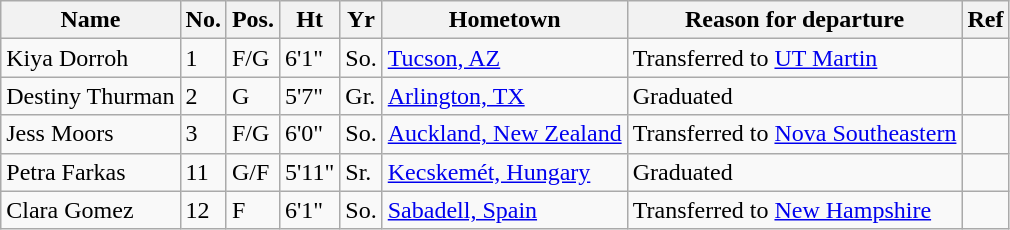<table class="wikitable sortable">
<tr>
<th>Name</th>
<th>No.</th>
<th>Pos.</th>
<th>Ht</th>
<th>Yr</th>
<th>Hometown</th>
<th>Reason for departure</th>
<th>Ref</th>
</tr>
<tr>
<td>Kiya Dorroh</td>
<td>1</td>
<td>F/G</td>
<td>6'1"</td>
<td>So.</td>
<td><a href='#'>Tucson, AZ</a></td>
<td>Transferred to <a href='#'>UT Martin</a></td>
<td></td>
</tr>
<tr>
<td>Destiny Thurman</td>
<td>2</td>
<td>G</td>
<td>5'7"</td>
<td>Gr.</td>
<td><a href='#'>Arlington, TX</a></td>
<td>Graduated</td>
<td></td>
</tr>
<tr>
<td>Jess Moors</td>
<td>3</td>
<td>F/G</td>
<td>6'0"</td>
<td>So.</td>
<td><a href='#'>Auckland, New Zealand</a></td>
<td>Transferred to <a href='#'>Nova Southeastern</a></td>
<td></td>
</tr>
<tr>
<td>Petra Farkas</td>
<td>11</td>
<td>G/F</td>
<td>5'11"</td>
<td>Sr.</td>
<td><a href='#'>Kecskemét, Hungary</a></td>
<td>Graduated</td>
<td></td>
</tr>
<tr>
<td>Clara Gomez</td>
<td>12</td>
<td>F</td>
<td>6'1"</td>
<td>So.</td>
<td><a href='#'>Sabadell, Spain</a></td>
<td>Transferred to <a href='#'>New Hampshire</a></td>
<td></td>
</tr>
</table>
